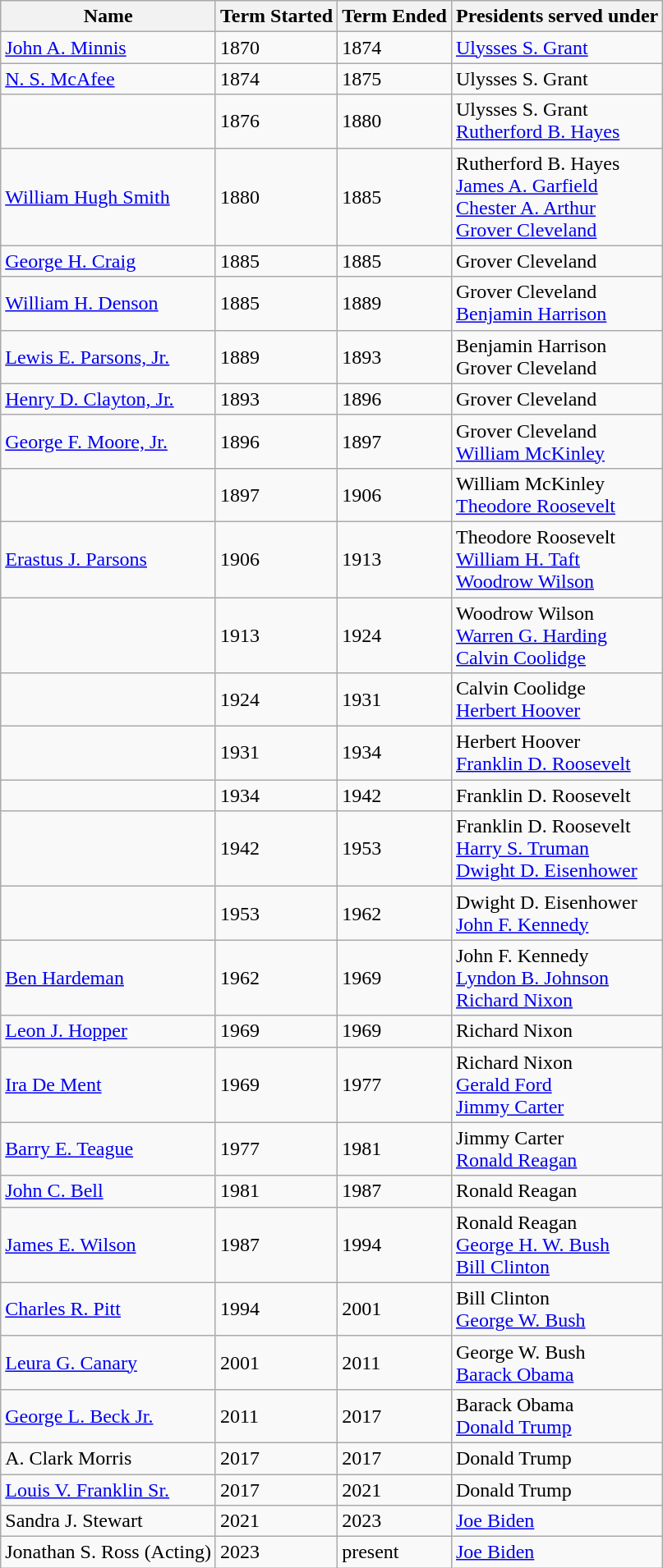<table class="wikitable">
<tr>
<th>Name</th>
<th>Term Started</th>
<th>Term Ended</th>
<th>Presidents served under</th>
</tr>
<tr>
<td><a href='#'>John A. Minnis</a></td>
<td>1870</td>
<td>1874</td>
<td><a href='#'>Ulysses S. Grant</a></td>
</tr>
<tr>
<td><a href='#'>N. S. McAfee</a></td>
<td>1874</td>
<td>1875</td>
<td>Ulysses S. Grant</td>
</tr>
<tr>
<td></td>
<td>1876</td>
<td>1880</td>
<td>Ulysses S. Grant<br><a href='#'>Rutherford B. Hayes</a></td>
</tr>
<tr>
<td><a href='#'>William Hugh Smith</a></td>
<td>1880</td>
<td>1885</td>
<td>Rutherford B. Hayes<br><a href='#'>James A. Garfield</a><br><a href='#'>Chester A. Arthur</a><br><a href='#'>Grover Cleveland</a></td>
</tr>
<tr>
<td><a href='#'>George H. Craig</a></td>
<td>1885</td>
<td>1885</td>
<td>Grover Cleveland</td>
</tr>
<tr>
<td><a href='#'>William H. Denson</a></td>
<td>1885</td>
<td>1889</td>
<td>Grover Cleveland<br><a href='#'>Benjamin Harrison</a></td>
</tr>
<tr>
<td><a href='#'>Lewis E. Parsons, Jr.</a></td>
<td>1889</td>
<td>1893</td>
<td>Benjamin Harrison<br>Grover Cleveland</td>
</tr>
<tr>
<td><a href='#'>Henry D. Clayton, Jr.</a></td>
<td>1893</td>
<td>1896</td>
<td>Grover Cleveland</td>
</tr>
<tr>
<td><a href='#'>George F. Moore, Jr.</a></td>
<td>1896</td>
<td>1897</td>
<td>Grover Cleveland<br><a href='#'>William McKinley</a></td>
</tr>
<tr>
<td></td>
<td>1897</td>
<td>1906</td>
<td>William McKinley<br><a href='#'>Theodore Roosevelt</a></td>
</tr>
<tr>
<td><a href='#'>Erastus J. Parsons</a></td>
<td>1906</td>
<td>1913</td>
<td>Theodore Roosevelt<br><a href='#'>William H. Taft</a><br><a href='#'>Woodrow Wilson</a></td>
</tr>
<tr>
<td></td>
<td>1913</td>
<td>1924</td>
<td>Woodrow Wilson<br><a href='#'>Warren G. Harding</a><br><a href='#'>Calvin Coolidge</a></td>
</tr>
<tr>
<td></td>
<td>1924</td>
<td>1931</td>
<td>Calvin Coolidge<br><a href='#'>Herbert Hoover</a></td>
</tr>
<tr>
<td></td>
<td>1931</td>
<td>1934</td>
<td>Herbert Hoover<br><a href='#'>Franklin D. Roosevelt</a></td>
</tr>
<tr>
<td></td>
<td>1934</td>
<td>1942</td>
<td>Franklin D. Roosevelt</td>
</tr>
<tr>
<td></td>
<td>1942</td>
<td>1953</td>
<td>Franklin D. Roosevelt<br><a href='#'>Harry S. Truman</a><br><a href='#'>Dwight D. Eisenhower</a></td>
</tr>
<tr>
<td></td>
<td>1953</td>
<td>1962</td>
<td>Dwight D. Eisenhower<br><a href='#'>John F. Kennedy</a></td>
</tr>
<tr>
<td><a href='#'>Ben Hardeman</a></td>
<td>1962</td>
<td>1969</td>
<td>John F. Kennedy<br><a href='#'>Lyndon B. Johnson</a><br><a href='#'>Richard Nixon</a></td>
</tr>
<tr>
<td><a href='#'>Leon J. Hopper</a></td>
<td>1969</td>
<td>1969</td>
<td>Richard Nixon</td>
</tr>
<tr>
<td><a href='#'>Ira De Ment</a></td>
<td>1969</td>
<td>1977</td>
<td>Richard Nixon<br><a href='#'>Gerald Ford</a><br><a href='#'>Jimmy Carter</a></td>
</tr>
<tr>
<td><a href='#'>Barry E. Teague</a></td>
<td>1977</td>
<td>1981</td>
<td>Jimmy Carter<br><a href='#'>Ronald Reagan</a></td>
</tr>
<tr>
<td><a href='#'>John C. Bell</a></td>
<td>1981</td>
<td>1987</td>
<td>Ronald Reagan</td>
</tr>
<tr>
<td><a href='#'>James E. Wilson</a></td>
<td>1987</td>
<td>1994</td>
<td>Ronald Reagan<br><a href='#'>George H. W. Bush</a><br><a href='#'>Bill Clinton</a></td>
</tr>
<tr>
<td><a href='#'>Charles R. Pitt</a></td>
<td>1994</td>
<td>2001</td>
<td>Bill Clinton<br><a href='#'>George W. Bush</a></td>
</tr>
<tr>
<td><a href='#'>Leura G. Canary</a></td>
<td>2001</td>
<td>2011</td>
<td>George W. Bush<br><a href='#'>Barack Obama</a></td>
</tr>
<tr>
<td><a href='#'>George L. Beck Jr.</a></td>
<td>2011</td>
<td>2017</td>
<td>Barack Obama<br><a href='#'>Donald Trump</a></td>
</tr>
<tr>
<td>A. Clark Morris</td>
<td>2017</td>
<td>2017</td>
<td>Donald Trump</td>
</tr>
<tr>
<td><a href='#'>Louis V. Franklin Sr.</a></td>
<td>2017</td>
<td>2021</td>
<td>Donald Trump</td>
</tr>
<tr>
<td>Sandra J. Stewart</td>
<td>2021</td>
<td>2023</td>
<td><a href='#'>Joe Biden</a></td>
</tr>
<tr>
<td>Jonathan S. Ross (Acting)</td>
<td>2023</td>
<td>present</td>
<td><a href='#'>Joe Biden</a></td>
</tr>
</table>
